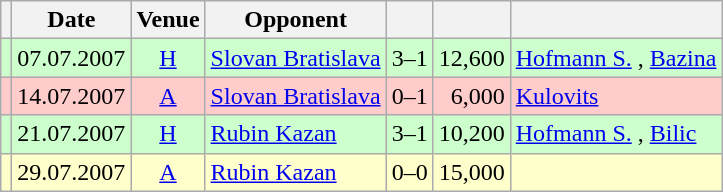<table class="wikitable" Style="text-align: center">
<tr>
<th></th>
<th>Date</th>
<th>Venue</th>
<th>Opponent</th>
<th></th>
<th></th>
<th></th>
</tr>
<tr style="background:#cfc">
<td></td>
<td>07.07.2007</td>
<td><a href='#'>H</a></td>
<td align="left"><a href='#'>Slovan Bratislava</a> </td>
<td>3–1</td>
<td align="right">12,600</td>
<td align="left"><a href='#'>Hofmann S.</a>  , <a href='#'>Bazina</a> </td>
</tr>
<tr style="background:#fcc">
<td></td>
<td>14.07.2007</td>
<td><a href='#'>A</a></td>
<td align="left"><a href='#'>Slovan Bratislava</a> </td>
<td>0–1</td>
<td align="right">6,000</td>
<td align="left"><a href='#'>Kulovits</a> </td>
</tr>
<tr style="background:#cfc">
<td></td>
<td>21.07.2007</td>
<td><a href='#'>H</a></td>
<td align="left"><a href='#'>Rubin Kazan</a> </td>
<td>3–1</td>
<td align="right">10,200</td>
<td align="left"><a href='#'>Hofmann S.</a>  , <a href='#'>Bilic</a> </td>
</tr>
<tr style="background:#ffc">
<td></td>
<td>29.07.2007</td>
<td><a href='#'>A</a></td>
<td align="left"><a href='#'>Rubin Kazan</a> </td>
<td>0–0</td>
<td align="right">15,000</td>
<td align="left"></td>
</tr>
</table>
